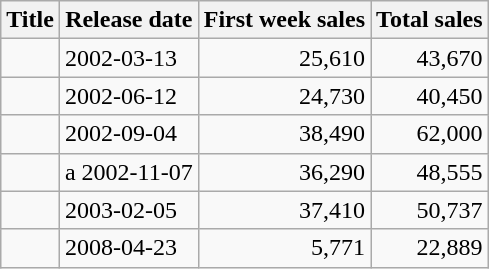<table class="wikitable">
<tr>
<th>Title</th>
<th>Release date</th>
<th>First week sales</th>
<th>Total sales</th>
</tr>
<tr>
<td></td>
<td>2002-03-13</td>
<td style="text-align:right;">25,610</td>
<td style="text-align:right;">43,670</td>
</tr>
<tr>
<td></td>
<td>2002-06-12</td>
<td style="text-align:right;">24,730</td>
<td style="text-align:right;">40,450</td>
</tr>
<tr>
<td></td>
<td>2002-09-04</td>
<td style="text-align:right;">38,490</td>
<td style="text-align:right;">62,000</td>
</tr>
<tr>
<td></td>
<td>a 2002-11-07</td>
<td style="text-align:right;">36,290</td>
<td style="text-align:right;">48,555</td>
</tr>
<tr>
<td></td>
<td>2003-02-05</td>
<td style="text-align:right;">37,410</td>
<td style="text-align:right;">50,737</td>
</tr>
<tr>
<td></td>
<td>2008-04-23</td>
<td style="text-align:right;">5,771</td>
<td style="text-align:right;">22,889</td>
</tr>
</table>
